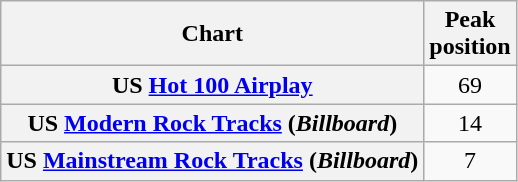<table class="wikitable sortable plainrowheaders">
<tr>
<th scope="col">Chart</th>
<th scope="col">Peak<br>position</th>
</tr>
<tr>
<th scope="row">US <a href='#'>Hot 100 Airplay</a></th>
<td align="center">69</td>
</tr>
<tr>
<th scope="row">US <a href='#'>Modern Rock Tracks</a> (<em>Billboard</em>)</th>
<td align="center">14</td>
</tr>
<tr>
<th scope="row">US <a href='#'>Mainstream Rock Tracks</a> (<em>Billboard</em>)</th>
<td align="center">7</td>
</tr>
</table>
